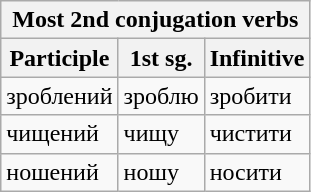<table class="wikitable" align="center">
<tr>
<th colspan="3">Most 2nd conjugation verbs</th>
</tr>
<tr>
<th>Participle</th>
<th>1st sg.</th>
<th>Infinitive</th>
</tr>
<tr>
<td>зроб<span>лений</span></td>
<td>зроб<span>л</span>ю</td>
<td>зробити</td>
</tr>
<tr>
<td>чи<span>щений</span></td>
<td>чи<span>щ</span>у</td>
<td>чистити</td>
</tr>
<tr>
<td>но<span>шений</span></td>
<td>но<span>ш</span>у</td>
<td>носити</td>
</tr>
</table>
